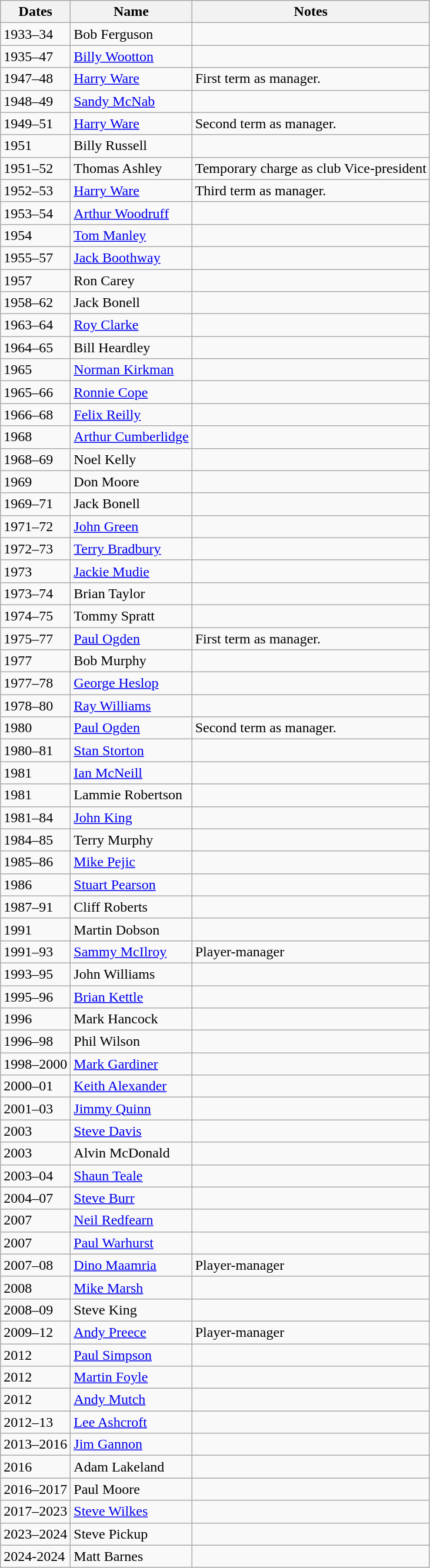<table class="wikitable">
<tr>
<th>Dates</th>
<th>Name</th>
<th>Notes</th>
</tr>
<tr>
<td>1933–34</td>
<td> Bob Ferguson</td>
<td></td>
</tr>
<tr>
<td>1935–47</td>
<td> <a href='#'>Billy Wootton</a></td>
<td></td>
</tr>
<tr>
<td>1947–48</td>
<td> <a href='#'>Harry Ware</a></td>
<td>First term as manager.</td>
</tr>
<tr>
<td>1948–49</td>
<td> <a href='#'>Sandy McNab</a></td>
<td></td>
</tr>
<tr>
<td>1949–51</td>
<td> <a href='#'>Harry Ware</a></td>
<td>Second term as manager.</td>
</tr>
<tr>
<td>1951</td>
<td> Billy Russell</td>
<td></td>
</tr>
<tr>
<td>1951–52</td>
<td> Thomas Ashley</td>
<td>Temporary charge as club Vice-president</td>
</tr>
<tr>
<td>1952–53</td>
<td> <a href='#'>Harry Ware</a></td>
<td>Third term as manager.</td>
</tr>
<tr>
<td>1953–54</td>
<td> <a href='#'>Arthur Woodruff</a></td>
<td></td>
</tr>
<tr>
<td>1954</td>
<td> <a href='#'>Tom Manley</a></td>
<td></td>
</tr>
<tr>
<td>1955–57</td>
<td> <a href='#'>Jack Boothway</a></td>
<td></td>
</tr>
<tr>
<td>1957</td>
<td> Ron Carey</td>
<td></td>
</tr>
<tr>
<td>1958–62</td>
<td> Jack Bonell</td>
<td></td>
</tr>
<tr>
<td>1963–64</td>
<td> <a href='#'>Roy Clarke</a></td>
<td></td>
</tr>
<tr>
<td>1964–65</td>
<td> Bill Heardley</td>
<td></td>
</tr>
<tr>
<td>1965</td>
<td> <a href='#'>Norman Kirkman</a></td>
<td></td>
</tr>
<tr>
<td>1965–66</td>
<td> <a href='#'>Ronnie Cope</a></td>
<td></td>
</tr>
<tr>
<td>1966–68</td>
<td> <a href='#'>Felix Reilly</a></td>
<td></td>
</tr>
<tr>
<td>1968</td>
<td> <a href='#'>Arthur Cumberlidge</a></td>
<td></td>
</tr>
<tr>
<td>1968–69</td>
<td> Noel Kelly</td>
<td></td>
</tr>
<tr>
<td>1969</td>
<td> Don Moore</td>
<td></td>
</tr>
<tr>
<td>1969–71</td>
<td> Jack Bonell</td>
<td></td>
</tr>
<tr>
<td>1971–72</td>
<td> <a href='#'>John Green</a></td>
<td></td>
</tr>
<tr>
<td>1972–73</td>
<td> <a href='#'>Terry Bradbury</a></td>
<td></td>
</tr>
<tr>
<td>1973</td>
<td> <a href='#'>Jackie Mudie</a></td>
<td></td>
</tr>
<tr>
<td>1973–74</td>
<td> Brian Taylor</td>
<td></td>
</tr>
<tr>
<td>1974–75</td>
<td> Tommy Spratt</td>
<td></td>
</tr>
<tr>
<td>1975–77</td>
<td> <a href='#'>Paul Ogden</a></td>
<td>First term as manager.</td>
</tr>
<tr>
<td>1977</td>
<td> Bob Murphy</td>
<td></td>
</tr>
<tr>
<td>1977–78</td>
<td> <a href='#'>George Heslop</a></td>
<td></td>
</tr>
<tr>
<td>1978–80</td>
<td> <a href='#'>Ray Williams</a></td>
<td></td>
</tr>
<tr>
<td>1980</td>
<td> <a href='#'>Paul Ogden</a></td>
<td>Second term as manager.</td>
</tr>
<tr>
<td>1980–81</td>
<td> <a href='#'>Stan Storton</a></td>
<td></td>
</tr>
<tr>
<td>1981</td>
<td> <a href='#'>Ian McNeill</a></td>
<td></td>
</tr>
<tr>
<td>1981</td>
<td> Lammie Robertson</td>
<td></td>
</tr>
<tr>
<td>1981–84</td>
<td> <a href='#'>John King</a></td>
<td></td>
</tr>
<tr>
<td>1984–85</td>
<td> Terry Murphy</td>
<td></td>
</tr>
<tr>
<td>1985–86</td>
<td> <a href='#'>Mike Pejic</a></td>
<td></td>
</tr>
<tr>
<td>1986</td>
<td> <a href='#'>Stuart Pearson</a></td>
<td></td>
</tr>
<tr>
<td>1987–91</td>
<td> Cliff Roberts</td>
<td></td>
</tr>
<tr>
<td>1991</td>
<td>  Martin Dobson</td>
<td></td>
</tr>
<tr>
<td>1991–93</td>
<td> <a href='#'>Sammy McIlroy</a></td>
<td>Player-manager</td>
</tr>
<tr>
<td>1993–95</td>
<td>  John Williams</td>
<td></td>
</tr>
<tr>
<td>1995–96</td>
<td> <a href='#'>Brian Kettle</a></td>
<td></td>
</tr>
<tr>
<td>1996</td>
<td> Mark Hancock</td>
<td></td>
</tr>
<tr>
<td>1996–98</td>
<td> Phil Wilson</td>
<td></td>
</tr>
<tr>
<td>1998–2000</td>
<td> <a href='#'>Mark Gardiner</a></td>
<td></td>
</tr>
<tr>
<td>2000–01</td>
<td> <a href='#'>Keith Alexander</a></td>
<td></td>
</tr>
<tr>
<td>2001–03</td>
<td> <a href='#'>Jimmy Quinn</a></td>
<td></td>
</tr>
<tr>
<td>2003</td>
<td> <a href='#'>Steve Davis</a></td>
<td></td>
</tr>
<tr>
<td>2003</td>
<td> Alvin McDonald</td>
<td></td>
</tr>
<tr>
<td>2003–04</td>
<td> <a href='#'>Shaun Teale</a></td>
<td></td>
</tr>
<tr>
<td>2004–07</td>
<td> <a href='#'>Steve Burr</a></td>
<td></td>
</tr>
<tr>
<td>2007</td>
<td> <a href='#'>Neil Redfearn</a></td>
<td></td>
</tr>
<tr>
<td>2007</td>
<td> <a href='#'>Paul Warhurst</a></td>
<td></td>
</tr>
<tr>
<td>2007–08</td>
<td> <a href='#'>Dino Maamria</a></td>
<td>Player-manager</td>
</tr>
<tr>
<td>2008</td>
<td> <a href='#'>Mike Marsh</a></td>
<td></td>
</tr>
<tr>
<td>2008–09</td>
<td> Steve King</td>
<td></td>
</tr>
<tr>
<td>2009–12</td>
<td> <a href='#'>Andy Preece</a></td>
<td>Player-manager</td>
</tr>
<tr>
<td>2012</td>
<td> <a href='#'>Paul Simpson</a></td>
<td></td>
</tr>
<tr>
<td>2012</td>
<td> <a href='#'>Martin Foyle</a></td>
<td></td>
</tr>
<tr>
<td>2012</td>
<td> <a href='#'>Andy Mutch</a></td>
<td></td>
</tr>
<tr>
<td>2012–13</td>
<td> <a href='#'>Lee Ashcroft</a></td>
<td></td>
</tr>
<tr>
<td>2013–2016</td>
<td> <a href='#'>Jim Gannon</a></td>
<td></td>
</tr>
<tr>
<td>2016</td>
<td> Adam Lakeland</td>
<td></td>
</tr>
<tr>
<td>2016–2017</td>
<td> Paul Moore</td>
<td></td>
</tr>
<tr>
<td>2017–2023</td>
<td> <a href='#'>Steve Wilkes</a></td>
<td></td>
</tr>
<tr>
<td>2023–2024</td>
<td> Steve Pickup</td>
<td></td>
</tr>
<tr>
<td>2024-2024</td>
<td> Matt Barnes</td>
</tr>
</table>
